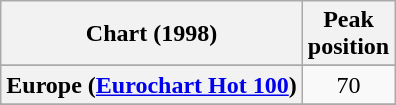<table class="wikitable sortable plainrowheaders" style="text-align:center">
<tr>
<th>Chart (1998)</th>
<th>Peak<br>position</th>
</tr>
<tr>
</tr>
<tr>
<th scope="row">Europe (<a href='#'>Eurochart Hot 100</a>)</th>
<td>70</td>
</tr>
<tr>
</tr>
<tr>
</tr>
</table>
